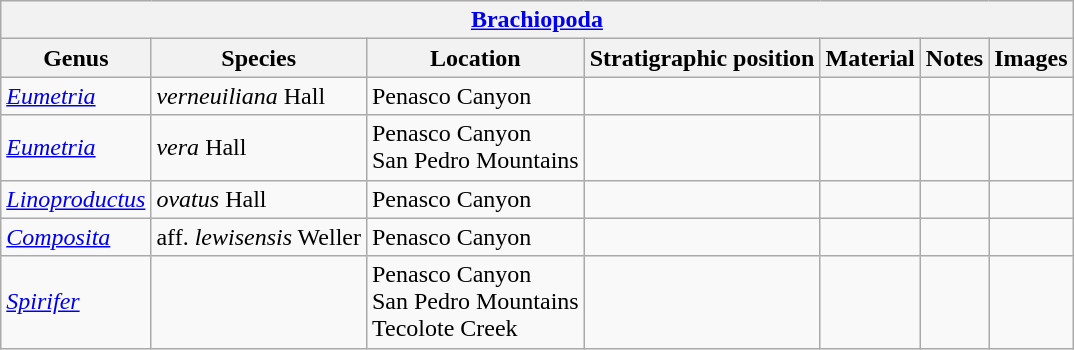<table class="wikitable sortable">
<tr>
<th colspan="7" align="center"><strong><a href='#'>Brachiopoda</a></strong></th>
</tr>
<tr>
<th>Genus</th>
<th>Species</th>
<th>Location</th>
<th>Stratigraphic position</th>
<th>Material</th>
<th>Notes</th>
<th>Images</th>
</tr>
<tr>
<td><em><a href='#'>Eumetria</a></em></td>
<td><em>verneuiliana</em> Hall</td>
<td>Penasco Canyon</td>
<td></td>
<td></td>
<td></td>
<td></td>
</tr>
<tr>
<td><em><a href='#'>Eumetria</a></em></td>
<td><em>vera</em> Hall</td>
<td>Penasco Canyon<br>San Pedro Mountains</td>
<td></td>
<td></td>
<td></td>
<td></td>
</tr>
<tr>
<td><em><a href='#'>Linoproductus</a></em></td>
<td><em>ovatus</em> Hall</td>
<td>Penasco Canyon</td>
<td></td>
<td></td>
<td></td>
<td></td>
</tr>
<tr>
<td><em><a href='#'>Composita</a></em></td>
<td>aff. <em>lewisensis</em> Weller</td>
<td>Penasco Canyon</td>
<td></td>
<td></td>
<td></td>
<td></td>
</tr>
<tr>
<td><em><a href='#'>Spirifer</a></em></td>
<td></td>
<td>Penasco Canyon<br>San Pedro Mountains<br>Tecolote Creek</td>
<td></td>
<td></td>
<td></td>
<td></td>
</tr>
</table>
